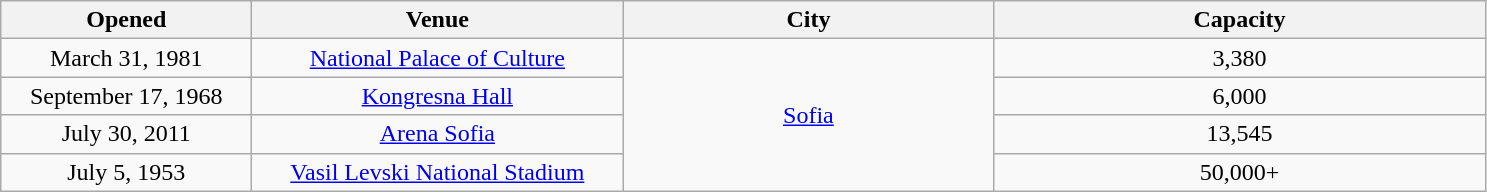<table class="sortable wikitable" style="text-align:center;">
<tr>
<th scope="col" style="width:10em;">Opened</th>
<th scope="col" style="width:15em;">Venue</th>
<th scope="col" style="width:15em;">City</th>
<th scope="col" style="width:20em;">Capacity</th>
</tr>
<tr>
<td>March 31, 1981</td>
<td><a href='#'>National Palace of Culture</a></td>
<td rowspan="4"><a href='#'>Sofia</a></td>
<td>3,380</td>
</tr>
<tr>
<td>September 17, 1968</td>
<td><a href='#'>Kongresna Hall</a></td>
<td>6,000</td>
</tr>
<tr>
<td>July 30, 2011</td>
<td><a href='#'>Arena Sofia</a></td>
<td>13,545</td>
</tr>
<tr>
<td>July 5, 1953</td>
<td><a href='#'>Vasil Levski National Stadium</a></td>
<td>50,000+</td>
</tr>
</table>
